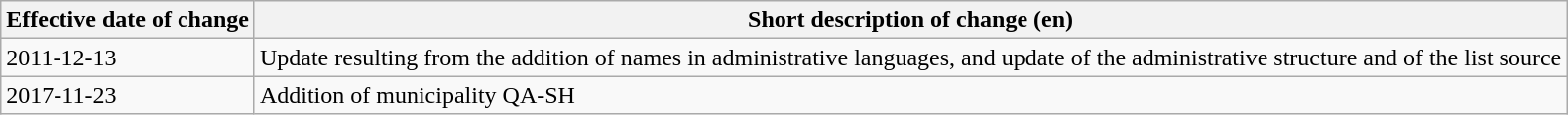<table class="wikitable">
<tr>
<th>Effective date of change</th>
<th>Short description of change (en)</th>
</tr>
<tr>
<td>2011-12-13</td>
<td>Update resulting from the addition of names in administrative languages, and update of the administrative structure and of the list source</td>
</tr>
<tr>
<td>2017-11-23</td>
<td>Addition of municipality QA-SH</td>
</tr>
</table>
